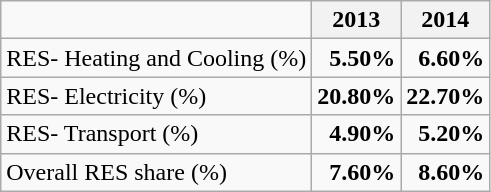<table class="wikitable" style="text-align: right">
<tr>
<td></td>
<th><strong>2013</strong></th>
<th><strong>2014</strong></th>
</tr>
<tr>
<td align="left">RES- Heating and Cooling (%)</td>
<td><strong>5.50%</strong></td>
<td><strong>6.60%</strong></td>
</tr>
<tr>
<td align="left">RES- Electricity (%)</td>
<td><strong>20.80%</strong></td>
<td><strong>22.70%</strong></td>
</tr>
<tr>
<td align="left">RES- Transport  (%)</td>
<td><strong>4.90%</strong></td>
<td><strong>5.20%</strong></td>
</tr>
<tr>
<td align="left">Overall RES share (%)</td>
<td><strong>7.60%</strong></td>
<td><strong>8.60%</strong></td>
</tr>
</table>
